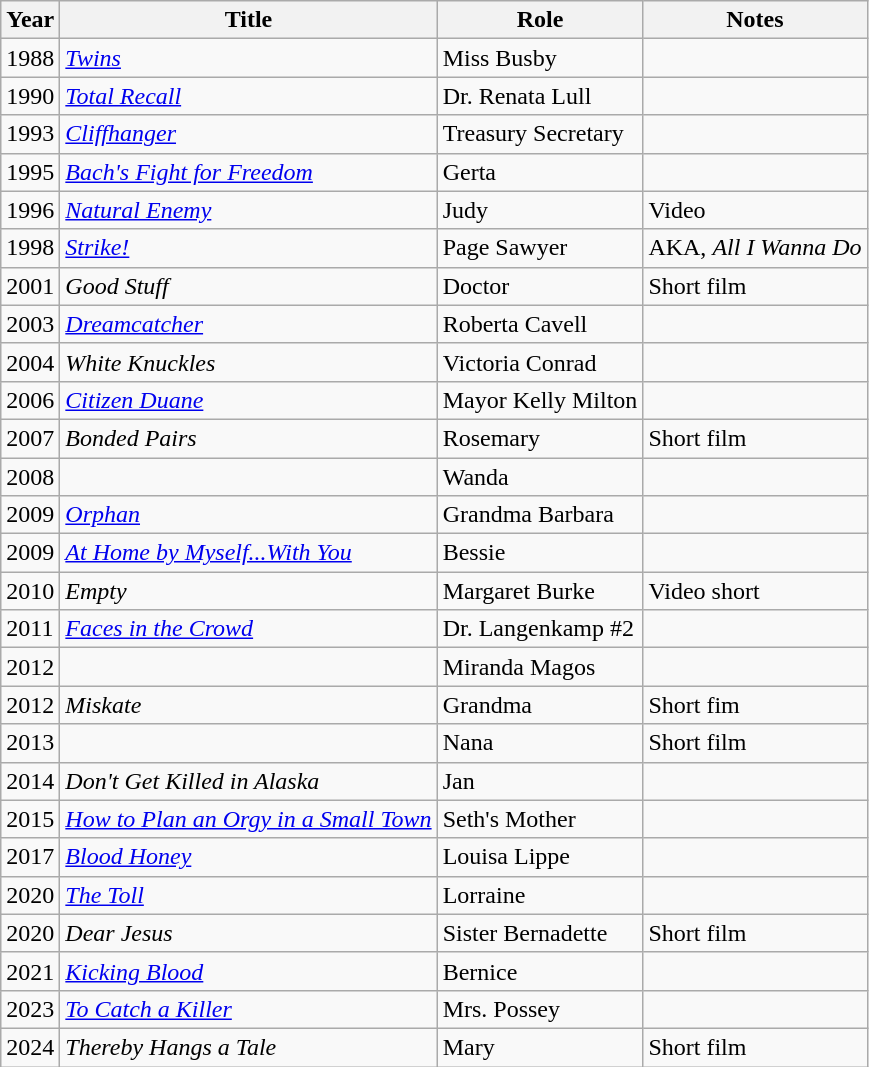<table class="wikitable sortable">
<tr>
<th>Year</th>
<th>Title</th>
<th>Role</th>
<th class="unsortable">Notes</th>
</tr>
<tr>
<td>1988</td>
<td><em><a href='#'>Twins</a></em></td>
<td>Miss Busby</td>
<td></td>
</tr>
<tr>
<td>1990</td>
<td><em><a href='#'>Total Recall</a></em></td>
<td>Dr. Renata Lull</td>
<td></td>
</tr>
<tr>
<td>1993</td>
<td><em><a href='#'>Cliffhanger</a></em></td>
<td>Treasury Secretary</td>
<td></td>
</tr>
<tr>
<td>1995</td>
<td><em><a href='#'>Bach's Fight for Freedom</a></em></td>
<td>Gerta</td>
<td></td>
</tr>
<tr>
<td>1996</td>
<td><em><a href='#'>Natural Enemy</a></em></td>
<td>Judy</td>
<td>Video</td>
</tr>
<tr>
<td>1998</td>
<td><em><a href='#'>Strike!</a></em></td>
<td>Page Sawyer</td>
<td>AKA, <em>All I Wanna Do</em></td>
</tr>
<tr>
<td>2001</td>
<td><em>Good Stuff</em></td>
<td>Doctor</td>
<td>Short film</td>
</tr>
<tr>
<td>2003</td>
<td><em><a href='#'>Dreamcatcher</a></em></td>
<td>Roberta Cavell</td>
<td></td>
</tr>
<tr>
<td>2004</td>
<td><em>White Knuckles</em></td>
<td>Victoria Conrad</td>
<td></td>
</tr>
<tr>
<td>2006</td>
<td><em><a href='#'>Citizen Duane</a></em></td>
<td>Mayor Kelly Milton</td>
<td></td>
</tr>
<tr>
<td>2007</td>
<td><em>Bonded Pairs</em></td>
<td>Rosemary</td>
<td>Short film</td>
</tr>
<tr>
<td>2008</td>
<td><em></em></td>
<td>Wanda</td>
<td></td>
</tr>
<tr>
<td>2009</td>
<td><em><a href='#'>Orphan</a></em></td>
<td>Grandma Barbara</td>
<td></td>
</tr>
<tr>
<td>2009</td>
<td><em><a href='#'>At Home by Myself...With You</a></em></td>
<td>Bessie</td>
<td></td>
</tr>
<tr>
<td>2010</td>
<td><em>Empty</em></td>
<td>Margaret Burke</td>
<td>Video short</td>
</tr>
<tr>
<td>2011</td>
<td><em><a href='#'>Faces in the Crowd</a></em></td>
<td>Dr. Langenkamp #2</td>
<td></td>
</tr>
<tr>
<td>2012</td>
<td><em></em></td>
<td>Miranda Magos</td>
<td></td>
</tr>
<tr>
<td>2012</td>
<td><em>Miskate</em></td>
<td>Grandma</td>
<td>Short fim</td>
</tr>
<tr>
<td>2013</td>
<td><em></em></td>
<td>Nana</td>
<td>Short film</td>
</tr>
<tr>
<td>2014</td>
<td><em>Don't Get Killed in Alaska</em></td>
<td>Jan</td>
<td></td>
</tr>
<tr>
<td>2015</td>
<td><em><a href='#'>How to Plan an Orgy in a Small Town</a></em></td>
<td>Seth's Mother</td>
<td></td>
</tr>
<tr>
<td>2017</td>
<td><em><a href='#'>Blood Honey</a></em></td>
<td>Louisa Lippe</td>
<td></td>
</tr>
<tr>
<td>2020</td>
<td><em><a href='#'>The Toll</a></em></td>
<td>Lorraine</td>
<td></td>
</tr>
<tr>
<td>2020</td>
<td><em>Dear Jesus</em></td>
<td>Sister Bernadette</td>
<td>Short film</td>
</tr>
<tr>
<td>2021</td>
<td><em><a href='#'>Kicking Blood</a></em></td>
<td>Bernice</td>
<td></td>
</tr>
<tr>
<td>2023</td>
<td><em><a href='#'>To Catch a Killer</a></em></td>
<td>Mrs. Possey</td>
<td></td>
</tr>
<tr>
<td>2024</td>
<td><em>Thereby Hangs a Tale</em></td>
<td>Mary</td>
<td>Short film</td>
</tr>
</table>
